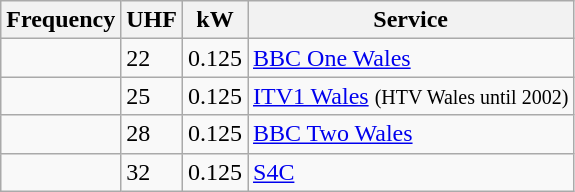<table class="wikitable sortable">
<tr>
<th>Frequency</th>
<th>UHF</th>
<th>kW</th>
<th>Service</th>
</tr>
<tr>
<td></td>
<td>22</td>
<td>0.125</td>
<td><a href='#'>BBC One Wales</a></td>
</tr>
<tr>
<td></td>
<td>25</td>
<td>0.125</td>
<td><a href='#'>ITV1 Wales</a> <small>(HTV Wales until 2002)</small></td>
</tr>
<tr>
<td></td>
<td>28</td>
<td>0.125</td>
<td><a href='#'>BBC Two Wales</a></td>
</tr>
<tr>
<td></td>
<td>32</td>
<td>0.125</td>
<td><a href='#'>S4C</a></td>
</tr>
</table>
